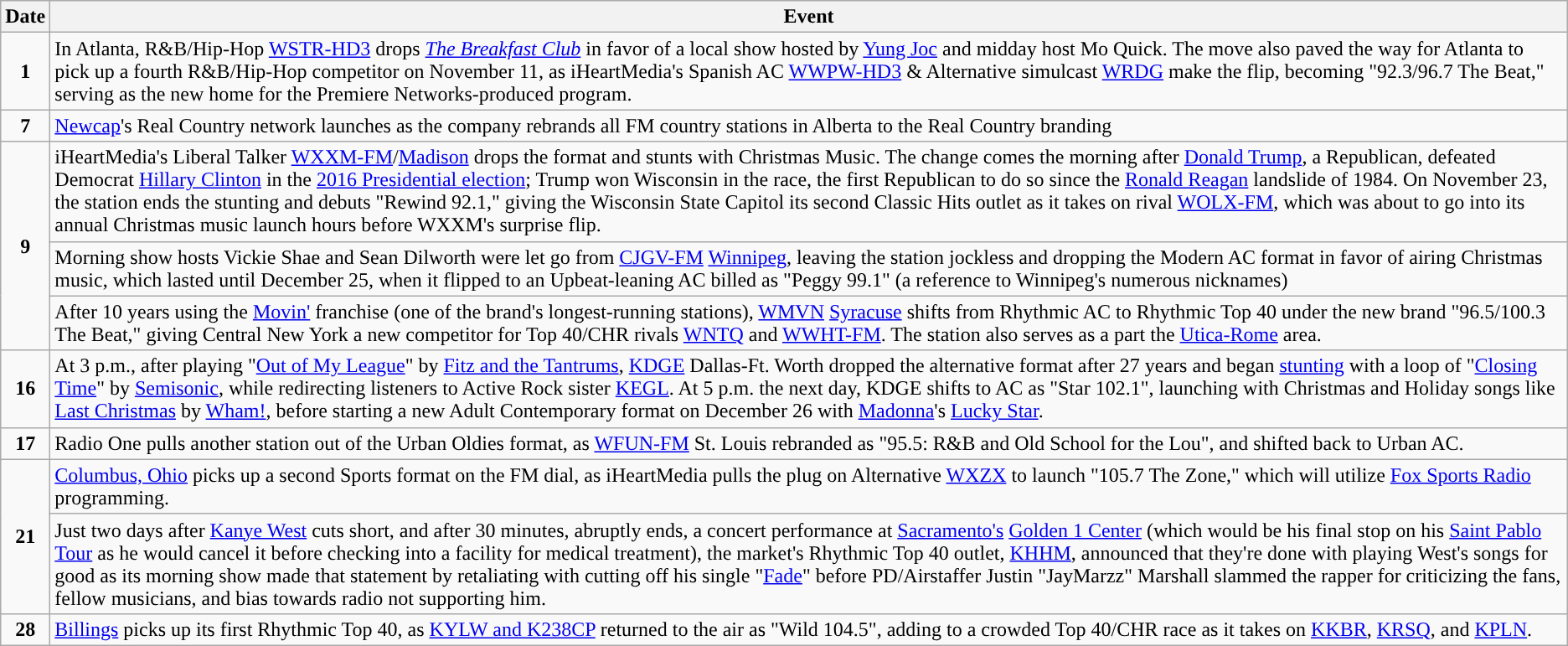<table class="wikitable">
<tr>
<th>Date</th>
<th>Event</th>
</tr>
<tr>
<td style="text-align:center;"><strong>1</strong></td>
<td>In Atlanta, R&B/Hip-Hop <a href='#'>WSTR-HD3</a> drops <em><a href='#'>The Breakfast Club</a></em> in favor of a local show hosted by <a href='#'>Yung Joc</a> and midday host Mo Quick. The move also paved the way for Atlanta to pick up a fourth R&B/Hip-Hop competitor on November 11, as iHeartMedia's Spanish AC <a href='#'>WWPW-HD3</a> & Alternative simulcast <a href='#'>WRDG</a> make the flip, becoming "92.3/96.7 The Beat," serving as the new home for the Premiere Networks-produced program.</td>
</tr>
<tr>
<td style='text-align:center;"'><strong>7</strong></td>
<td><a href='#'>Newcap</a>'s Real Country network launches as the company rebrands all FM country stations in Alberta to the Real Country branding</td>
</tr>
<tr>
<td style="text-align:center;" rowspan=3><strong>9</strong></td>
<td>iHeartMedia's Liberal Talker <a href='#'>WXXM-FM</a>/<a href='#'>Madison</a> drops the format and stunts with Christmas Music. The change comes the morning after <a href='#'>Donald Trump</a>, a Republican, defeated Democrat <a href='#'>Hillary Clinton</a> in the <a href='#'>2016 Presidential election</a>; Trump won Wisconsin in the race, the first Republican to do so since the <a href='#'>Ronald Reagan</a> landslide of 1984. On November 23, the station ends the stunting and debuts "Rewind 92.1," giving the Wisconsin State Capitol its second Classic Hits outlet as it takes on rival <a href='#'>WOLX-FM</a>, which was about to go into its annual Christmas music launch hours before WXXM's surprise flip.</td>
</tr>
<tr>
<td>Morning show hosts Vickie Shae and Sean Dilworth were let go from <a href='#'>CJGV-FM</a> <a href='#'>Winnipeg</a>, leaving the station jockless and dropping the Modern AC format in favor of airing Christmas music, which lasted until December 25, when it flipped to an Upbeat-leaning AC billed as "Peggy 99.1" (a reference to Winnipeg's numerous nicknames)</td>
</tr>
<tr>
<td>After 10 years using the <a href='#'>Movin'</a> franchise (one of the brand's longest-running stations), <a href='#'>WMVN</a> <a href='#'>Syracuse</a> shifts from Rhythmic AC to Rhythmic Top 40 under the new brand "96.5/100.3 The Beat," giving Central New York a new competitor for Top 40/CHR rivals <a href='#'>WNTQ</a> and <a href='#'>WWHT-FM</a>. The station also serves as a part the <a href='#'>Utica-Rome</a> area.</td>
</tr>
<tr>
<td style="text-align:center;"><strong>16</strong></td>
<td>At 3 p.m., after playing "<a href='#'>Out of My League</a>" by <a href='#'>Fitz and the Tantrums</a>, <a href='#'>KDGE</a> Dallas-Ft. Worth dropped the alternative format after 27 years and began <a href='#'>stunting</a> with a loop of "<a href='#'>Closing Time</a>" by <a href='#'>Semisonic</a>, while redirecting listeners to Active Rock sister <a href='#'>KEGL</a>. At 5 p.m. the next day, KDGE shifts to AC as "Star 102.1", launching with Christmas and Holiday songs like <a href='#'>Last Christmas</a> by <a href='#'>Wham!</a>, before starting a new Adult Contemporary format on December 26 with <a href='#'>Madonna</a>'s <a href='#'>Lucky Star</a>.</td>
</tr>
<tr>
<td style="text-align:center;"><strong>17</strong></td>
<td>Radio One pulls another station out of the Urban Oldies format, as <a href='#'>WFUN-FM</a> St. Louis rebranded as "95.5: R&B and Old School for the Lou", and shifted back to Urban AC.</td>
</tr>
<tr>
<td style="text-align:center;" rowspan=2><strong>21</strong></td>
<td><a href='#'>Columbus, Ohio</a> picks up a second Sports format on the FM dial, as iHeartMedia pulls the plug on Alternative <a href='#'>WXZX</a> to launch "105.7 The Zone," which will utilize <a href='#'>Fox Sports Radio</a> programming.</td>
</tr>
<tr>
<td>Just two days after <a href='#'>Kanye West</a> cuts short, and after 30 minutes, abruptly ends, a concert performance at <a href='#'>Sacramento's</a> <a href='#'>Golden 1 Center</a> (which would be his final stop on his <a href='#'>Saint Pablo Tour</a> as he would cancel it before checking into a facility for medical treatment), the market's Rhythmic Top 40 outlet, <a href='#'>KHHM</a>, announced that they're done with playing West's songs for good as its morning show made that statement by retaliating with cutting off his single "<a href='#'>Fade</a>" before PD/Airstaffer Justin "JayMarzz" Marshall slammed the rapper for criticizing the fans, fellow musicians, and bias towards radio not supporting him.</td>
</tr>
<tr>
<td style="text-align:center;"><strong>28</strong></td>
<td><a href='#'>Billings</a> picks up its first Rhythmic Top 40, as <a href='#'>KYLW and K238CP</a> returned to the air as "Wild 104.5", adding to a crowded Top 40/CHR race as it takes on <a href='#'>KKBR</a>, <a href='#'>KRSQ</a>, and <a href='#'>KPLN</a>.</td>
</tr>
</table>
